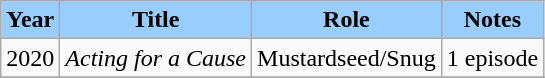<table class="wikitable">
<tr align="center">
<th style="background: #9cf;">Year</th>
<th style="background: #9cf;">Title</th>
<th style="background: #9cf;">Role</th>
<th style="background: #9cf;">Notes</th>
</tr>
<tr>
<td>2020</td>
<td><em>Acting for a Cause</em></td>
<td>Mustardseed/Snug</td>
<td>1 episode</td>
</tr>
<tr>
</tr>
</table>
